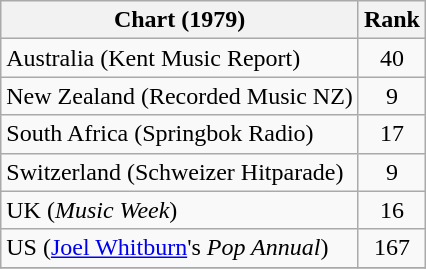<table class="wikitable sortable">
<tr>
<th>Chart (1979)</th>
<th style="text-align:center;">Rank</th>
</tr>
<tr>
<td>Australia (Kent Music Report)</td>
<td style="text-align:center;">40</td>
</tr>
<tr>
<td>New Zealand (Recorded Music NZ)</td>
<td style="text-align:center;">9</td>
</tr>
<tr>
<td>South Africa (Springbok Radio)</td>
<td align="center">17</td>
</tr>
<tr>
<td>Switzerland (Schweizer Hitparade)</td>
<td style="text-align:center;">9</td>
</tr>
<tr>
<td>UK (<em>Music Week</em>)</td>
<td style="text-align:center;">16</td>
</tr>
<tr>
<td>US (<a href='#'>Joel Whitburn</a>'s <em>Pop Annual</em>)</td>
<td style="text-align:center;">167</td>
</tr>
<tr>
</tr>
</table>
